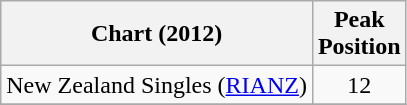<table class="wikitable">
<tr>
<th style="text-align:center;">Chart (2012)</th>
<th style="text-align:center;">Peak<br>Position</th>
</tr>
<tr>
<td align="left">New Zealand Singles (<a href='#'>RIANZ</a>)</td>
<td style="text-align:center;">12</td>
</tr>
<tr>
</tr>
</table>
